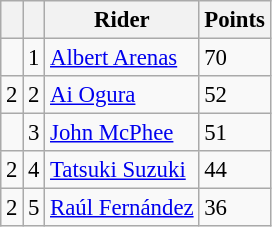<table class="wikitable" style="font-size: 95%;">
<tr>
<th></th>
<th></th>
<th>Rider</th>
<th>Points</th>
</tr>
<tr>
<td></td>
<td align=center>1</td>
<td> <a href='#'>Albert Arenas</a></td>
<td align=left>70</td>
</tr>
<tr>
<td> 2</td>
<td align=center>2</td>
<td> <a href='#'>Ai Ogura</a></td>
<td align=left>52</td>
</tr>
<tr>
<td></td>
<td align=center>3</td>
<td> <a href='#'>John McPhee</a></td>
<td align=left>51</td>
</tr>
<tr>
<td> 2</td>
<td align=center>4</td>
<td> <a href='#'>Tatsuki Suzuki</a></td>
<td align=left>44</td>
</tr>
<tr>
<td> 2</td>
<td align=center>5</td>
<td> <a href='#'>Raúl Fernández</a></td>
<td align=left>36</td>
</tr>
</table>
